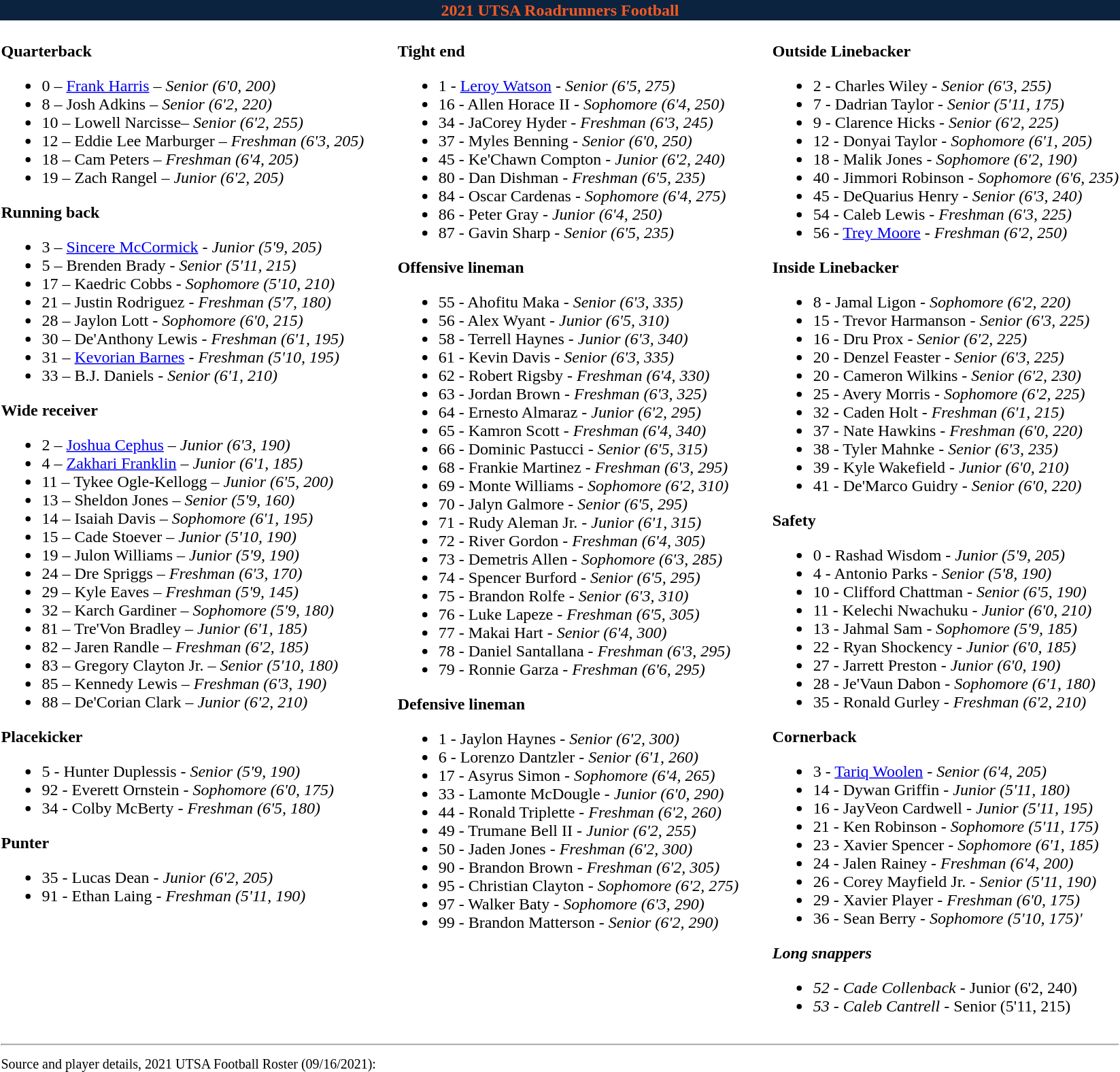<table class="toccolours" style="text-align: left;">
<tr>
<td colspan=11 style="color:#F15A22;background:#0C2340; text-align: center"><strong>2021 UTSA Roadrunners Football</strong></td>
</tr>
<tr>
<td valign="top"><br><strong>Quarterback</strong><ul><li>0 – <a href='#'>Frank Harris</a> – <em> Senior (6'0, 200)</em></li><li>8 – Josh Adkins – <em>Senior (6'2, 220)</em></li><li>10 – Lowell Narcisse– <em>Senior (6'2, 255)</em></li><li>12 – Eddie Lee Marburger – <em> Freshman (6'3, 205)</em></li><li>18 – Cam Peters – <em> Freshman (6'4, 205)</em></li><li>19 – Zach Rangel – <em> Junior (6'2, 205)</em></li></ul><strong>Running back</strong><ul><li>3 – <a href='#'>Sincere McCormick</a> - <em> Junior (5'9, 205)</em></li><li>5 – Brenden Brady - <em> Senior (5'11, 215)</em></li><li>17 – Kaedric Cobbs - <em> Sophomore (5'10, 210)</em></li><li>21 – Justin Rodriguez - <em> Freshman  (5'7, 180)</em></li><li>28 – Jaylon Lott - <em> Sophomore (6'0, 215)</em></li><li>30 – De'Anthony Lewis - <em> Freshman (6'1, 195)</em></li><li>31 – <a href='#'>Kevorian Barnes</a> - <em> Freshman (5'10, 195)</em></li><li>33 – B.J. Daniels - <em> Senior (6'1, 210)</em></li></ul><strong>Wide receiver</strong><ul><li>2 – <a href='#'>Joshua Cephus</a> – <em> Junior (6'3, 190)</em></li><li>4 – <a href='#'>Zakhari Franklin</a> – <em> Junior (6'1, 185)</em></li><li>11 – Tykee Ogle-Kellogg – <em> Junior (6'5, 200)</em></li><li>13 – Sheldon Jones – <em> Senior (5'9, 160)</em></li><li>14 – Isaiah Davis – <em> Sophomore (6'1, 195)</em></li><li>15 – Cade Stoever – <em> Junior (5'10, 190)</em></li><li>19 – Julon Williams – <em> Junior (5'9, 190)</em></li><li>24 – Dre Spriggs – <em> Freshman (6'3, 170)</em></li><li>29 – Kyle Eaves – <em> Freshman (5'9, 145)</em></li><li>32 – Karch Gardiner – <em> Sophomore (5'9, 180)</em></li><li>81 – Tre'Von Bradley – <em> Junior (6'1, 185)</em></li><li>82 – Jaren Randle – <em> Freshman (6'2, 185)</em></li><li>83 – Gregory Clayton Jr. – <em> Senior (5'10, 180)</em></li><li>85 – Kennedy Lewis – <em> Freshman (6'3, 190)</em></li><li>88 – De'Corian Clark – <em> Junior (6'2, 210)</em></li></ul><strong>Placekicker</strong><ul><li>5 - Hunter Duplessis - <em> Senior (5'9, 190)</em></li><li>92 - Everett Ornstein - <em> Sophomore (6'0, 175)</em></li><li>34 - Colby McBerty - <em> Freshman (6'5, 180)</em></li></ul><strong>Punter</strong><ul><li>35 - Lucas Dean - <em> Junior (6'2, 205)</em></li><li>91 - Ethan Laing - <em> Freshman (5'11, 190)</em></li></ul></td>
<td width="25"> </td>
<td valign="top"><br><strong>Tight end</strong><ul><li>1 - <a href='#'>Leroy Watson</a> - <em> Senior (6'5, 275)</em></li><li>16 - Allen Horace II - <em> Sophomore (6'4, 250)</em></li><li>34 - JaCorey Hyder - <em> Freshman (6'3, 245)</em></li><li>37 - Myles Benning - <em> Senior (6'0, 250)</em></li><li>45 - Ke'Chawn Compton - <em> Junior (6'2, 240)</em></li><li>80 - Dan Dishman - <em> Freshman (6'5, 235)</em></li><li>84 - Oscar Cardenas - <em> Sophomore (6'4, 275)</em></li><li>86 - Peter Gray - <em> Junior (6'4, 250)</em></li><li>87 - Gavin Sharp - <em> Senior (6'5, 235)</em></li></ul><strong>Offensive lineman</strong><ul><li>55 - Ahofitu Maka - <em> Senior (6'3, 335)</em></li><li>56 - Alex Wyant - <em> Junior (6'5, 310)</em></li><li>58 - Terrell Haynes - <em> Junior (6'3, 340)</em></li><li>61 - Kevin Davis - <em> Senior (6'3, 335)</em></li><li>62 - Robert Rigsby - <em> Freshman (6'4, 330)</em></li><li>63 - Jordan Brown - <em> Freshman (6'3, 325)</em></li><li>64 - Ernesto Almaraz - <em> Junior (6'2, 295)</em></li><li>65 - Kamron Scott - <em> Freshman (6'4, 340)</em></li><li>66 - Dominic Pastucci - <em> Senior (6'5, 315)</em></li><li>68 - Frankie Martinez - <em> Freshman (6'3, 295)</em></li><li>69 - Monte Williams - <em> Sophomore (6'2, 310)</em></li><li>70 - Jalyn Galmore - <em> Senior (6'5, 295)</em></li><li>71 - Rudy Aleman Jr. - <em> Junior (6'1, 315)</em></li><li>72 - River Gordon - <em> Freshman (6'4, 305)</em></li><li>73 - Demetris Allen - <em> Sophomore (6'3, 285)</em></li><li>74 - Spencer Burford - <em> Senior (6'5, 295)</em></li><li>75 - Brandon Rolfe - <em> Senior (6'3, 310)</em></li><li>76 - Luke Lapeze - <em> Freshman (6'5, 305)</em></li><li>77 - Makai Hart - <em> Senior (6'4, 300)</em></li><li>78 - Daniel Santallana - <em> Freshman (6'3, 295)</em></li><li>79 - Ronnie Garza - <em> Freshman (6'6, 295)</em></li></ul><strong>Defensive lineman</strong><ul><li>1 - Jaylon Haynes - <em> Senior (6'2, 300)</em></li><li>6 - Lorenzo Dantzler - <em> Senior (6'1, 260)</em></li><li>17 - Asyrus Simon - <em> Sophomore (6'4, 265)</em></li><li>33 - Lamonte McDougle - <em> Junior (6'0, 290)</em></li><li>44 - Ronald Triplette - <em> Freshman (6'2, 260)</em></li><li>49 - Trumane Bell II - <em> Junior (6'2, 255)</em></li><li>50 - Jaden Jones - <em> Freshman (6'2, 300)</em></li><li>90 - Brandon Brown - <em> Freshman (6'2, 305)</em></li><li>95 - Christian Clayton - <em> Sophomore (6'2, 275)</em></li><li>97 - Walker Baty - <em> Sophomore (6'3, 290)</em></li><li>99 - Brandon Matterson - <em> Senior (6'2, 290)</em></li></ul></td>
<td width="25"> </td>
<td valign="top"><br><strong>Outside Linebacker</strong><ul><li>2 - Charles Wiley - <em> Senior (6'3, 255)</em></li><li>7 - Dadrian Taylor - <em> Senior (5'11, 175)</em></li><li>9 - Clarence Hicks - <em> Senior (6'2, 225)</em></li><li>12 - Donyai Taylor - <em> Sophomore (6'1, 205)</em></li><li>18 - Malik Jones - <em> Sophomore (6'2, 190)</em></li><li>40 - Jimmori Robinson - <em> Sophomore (6'6, 235)</em></li><li>45 - DeQuarius Henry - <em> Senior (6'3, 240)</em></li><li>54 - Caleb Lewis - <em> Freshman (6'3, 225)</em></li><li>56 - <a href='#'>Trey Moore</a> - <em> Freshman (6'2, 250)</em></li></ul><strong>Inside Linebacker</strong><ul><li>8 - Jamal Ligon - <em> Sophomore (6'2, 220)</em></li><li>15 - Trevor Harmanson - <em> Senior (6'3, 225)</em></li><li>16 - Dru Prox - <em> Senior (6'2, 225)</em></li><li>20 - Denzel Feaster - <em> Senior (6'3, 225)</em></li><li>20 - Cameron Wilkins - <em> Senior (6'2, 230)</em></li><li>25 - Avery Morris - <em> Sophomore (6'2, 225)</em></li><li>32 - Caden Holt - <em> Freshman (6'1, 215)</em></li><li>37 - Nate Hawkins - <em> Freshman (6'0, 220)</em></li><li>38 - Tyler Mahnke - <em> Senior (6'3, 235)</em></li><li>39 - Kyle Wakefield - <em> Junior (6'0, 210)</em></li><li>41 - De'Marco Guidry - <em> Senior (6'0, 220)</em></li></ul><strong>Safety</strong><ul><li>0 - Rashad Wisdom - <em> Junior (5'9, 205)</em></li><li>4 - Antonio Parks - <em> Senior (5'8, 190)</em></li><li>10 - Clifford Chattman - <em> Senior (6'5, 190)</em></li><li>11 - Kelechi Nwachuku - <em> Junior (6'0, 210)</em></li><li>13 - Jahmal Sam - <em> Sophomore (5'9, 185)</em></li><li>22 - Ryan Shockency - <em> Junior (6'0, 185)</em></li><li>27 - Jarrett Preston - <em> Junior (6'0, 190)</em></li><li>28 - Je'Vaun Dabon - <em> Sophomore (6'1, 180)</em></li><li>35 - Ronald Gurley - <em> Freshman (6'2, 210)</em></li></ul><strong>Cornerback</strong><ul><li>3 - <a href='#'>Tariq Woolen</a> - <em> Senior (6'4, 205)</em></li><li>14 - Dywan Griffin - <em> Junior (5'11, 180)</em></li><li>16 - JayVeon Cardwell - <em> Junior (5'11, 195)</em></li><li>21 - Ken Robinson - <em> Sophomore (5'11, 175)</em></li><li>23 - Xavier Spencer - <em> Sophomore (6'1, 185)</em></li><li>24 - Jalen Rainey - <em> Freshman (6'4, 200)</em></li><li>26 - Corey Mayfield Jr. - <em> Senior (5'11, 190)</em></li><li>29 - Xavier Player - <em> Freshman (6'0, 175)</em></li><li>36 - Sean Berry - <em> Sophomore (5'10, 175)'</li></ul><strong>Long snappers</strong><ul><li>52 - Cade Collenback - </em> Junior (6'2, 240)<em></li><li>53 - Caleb Cantrell - </em> Senior (5'11, 215)<em></li></ul></td>
</tr>
<tr>
<td colspan="7"><hr><small>Source and player details, 2021 UTSA Football Roster (09/16/2021):</small></td>
</tr>
</table>
